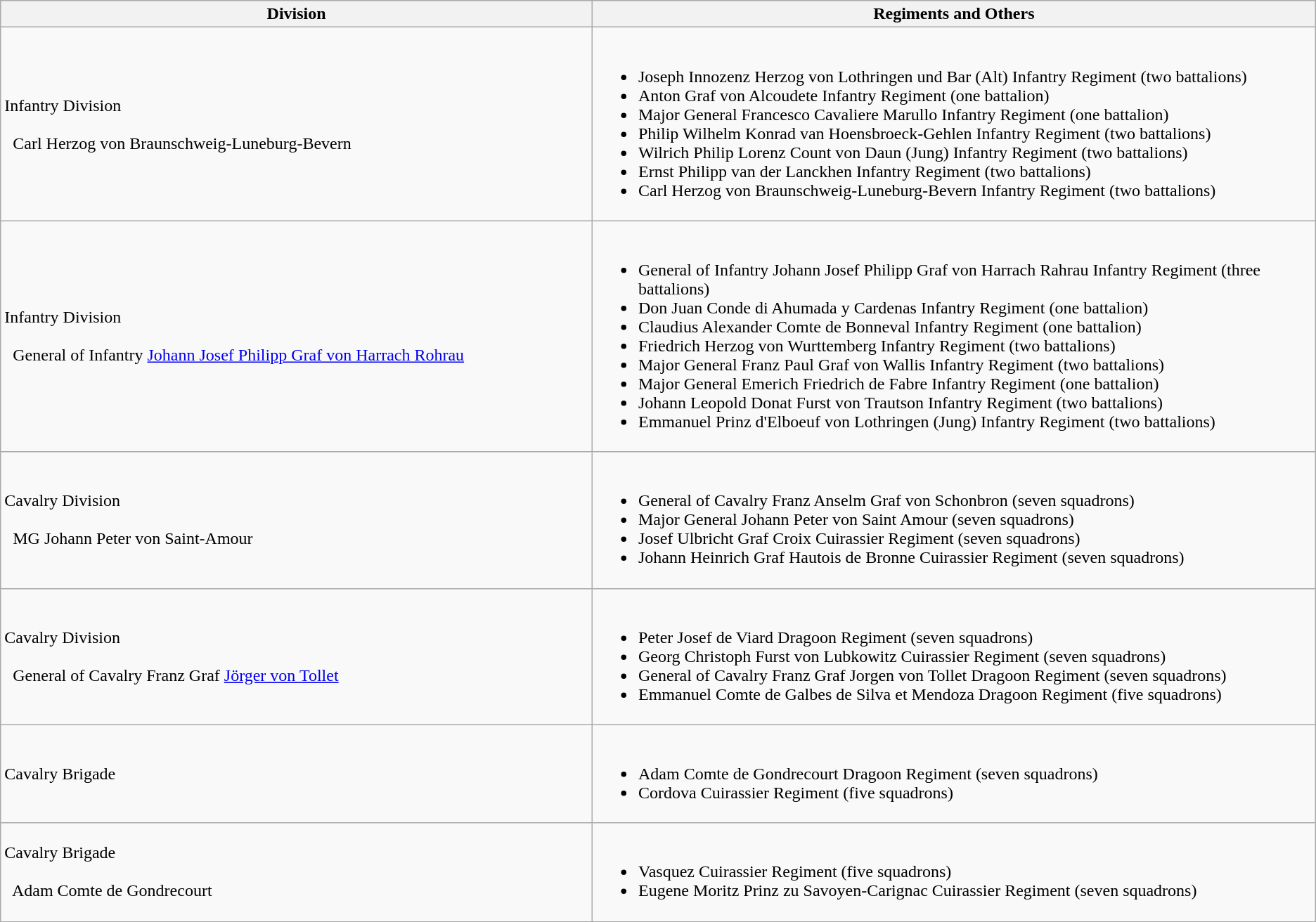<table class="wikitable">
<tr>
<th style="width:45%;">Division</th>
<th>Regiments and Others</th>
</tr>
<tr>
<td>Infantry Division<br><br>  Carl Herzog von Braunschweig-Luneburg-Bevern</td>
<td><br><ul><li>Joseph Innozenz Herzog von Lothringen und Bar (Alt) Infantry Regiment (two battalions)</li><li>Anton Graf von Alcoudete Infantry Regiment (one battalion)</li><li>Major General Francesco Cavaliere Marullo Infantry Regiment (one battalion)</li><li>Philip Wilhelm Konrad van Hoensbroeck-Gehlen Infantry Regiment (two battalions)</li><li>Wilrich Philip Lorenz Count von Daun (Jung) Infantry Regiment (two battalions)</li><li>Ernst Philipp van der Lanckhen Infantry Regiment (two battalions)</li><li>Carl Herzog von Braunschweig-Luneburg-Bevern Infantry Regiment (two battalions)</li></ul></td>
</tr>
<tr>
<td>Infantry Division<br><br>  General of Infantry <a href='#'>Johann Josef Philipp Graf von Harrach Rohrau</a></td>
<td><br><ul><li>General of Infantry Johann Josef Philipp Graf von Harrach Rahrau Infantry Regiment (three battalions)</li><li>Don Juan Conde di Ahumada y Cardenas Infantry Regiment (one battalion)</li><li>Claudius Alexander Comte de Bonneval Infantry Regiment (one battalion)</li><li>Friedrich Herzog von Wurttemberg Infantry Regiment (two battalions)</li><li>Major General Franz Paul Graf von Wallis Infantry Regiment (two battalions)</li><li>Major General Emerich Friedrich de Fabre Infantry Regiment (one battalion)</li><li>Johann Leopold Donat Furst von Trautson Infantry Regiment (two battalions)</li><li>Emmanuel Prinz d'Elboeuf von Lothringen (Jung) Infantry Regiment (two battalions)</li></ul></td>
</tr>
<tr>
<td>Cavalry Division<br><br>  MG Johann Peter von Saint-Amour</td>
<td><br><ul><li>General of Cavalry Franz Anselm Graf von Schonbron (seven squadrons)</li><li>Major General Johann Peter von Saint Amour (seven squadrons)</li><li>Josef Ulbricht Graf Croix Cuirassier Regiment (seven squadrons)</li><li>Johann Heinrich Graf Hautois de Bronne Cuirassier Regiment (seven squadrons)</li></ul></td>
</tr>
<tr>
<td>Cavalry Division<br><br>  General of Cavalry Franz Graf <a href='#'>Jörger von Tollet</a></td>
<td><br><ul><li>Peter Josef de Viard Dragoon Regiment (seven squadrons)</li><li>Georg Christoph Furst von Lubkowitz Cuirassier Regiment (seven squadrons)</li><li>General of Cavalry Franz Graf Jorgen von Tollet Dragoon Regiment (seven squadrons)</li><li>Emmanuel Comte de Galbes de Silva et Mendoza Dragoon Regiment (five squadrons)</li></ul></td>
</tr>
<tr>
<td>Cavalry Brigade</td>
<td><br><ul><li>Adam Comte de Gondrecourt Dragoon Regiment (seven squadrons)</li><li>Cordova Cuirassier Regiment (five squadrons)</li></ul></td>
</tr>
<tr>
<td>Cavalry Brigade<br><br>  Adam Comte de Gondrecourt</td>
<td><br><ul><li>Vasquez Cuirassier Regiment (five squadrons)</li><li>Eugene Moritz Prinz zu Savoyen-Carignac Cuirassier Regiment (seven squadrons)</li></ul></td>
</tr>
</table>
